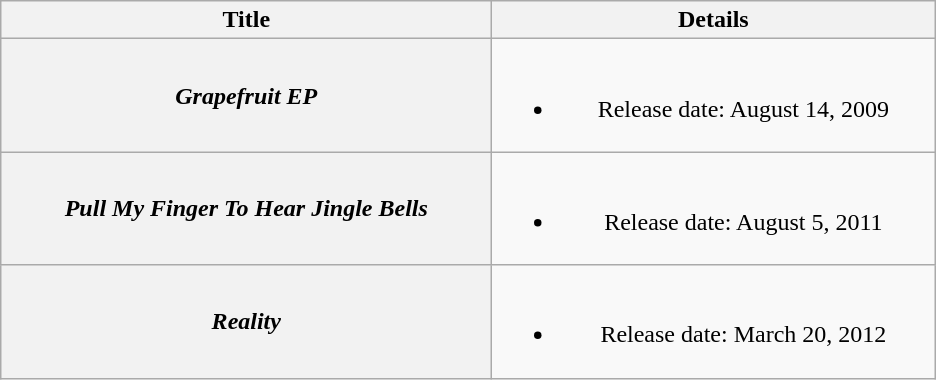<table class="wikitable plainrowheaders" style="text-align:center;">
<tr>
<th style="width:20em;">Title</th>
<th style="width:18em;">Details</th>
</tr>
<tr>
<th scope="row"><em>Grapefruit EP</em></th>
<td><br><ul><li>Release date: August 14, 2009</li></ul></td>
</tr>
<tr>
<th scope="row"><em>Pull My Finger To Hear Jingle Bells</em></th>
<td><br><ul><li>Release date: August 5, 2011</li></ul></td>
</tr>
<tr>
<th scope="row"><em>Reality</em></th>
<td><br><ul><li>Release date: March 20, 2012</li></ul></td>
</tr>
</table>
